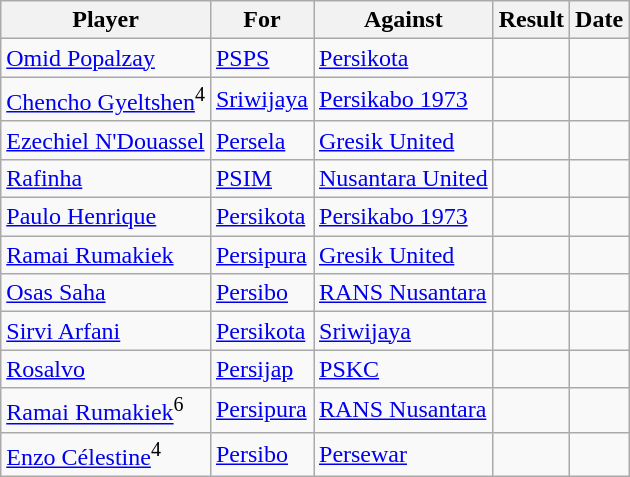<table class="wikitable">
<tr>
<th>Player</th>
<th>For</th>
<th>Against</th>
<th style="text-align:center">Result</th>
<th>Date</th>
</tr>
<tr>
<td> <a href='#'>Omid Popalzay</a></td>
<td><a href='#'>PSPS</a></td>
<td><a href='#'>Persikota</a></td>
<td align="center"></td>
<td></td>
</tr>
<tr>
<td> <a href='#'>Chencho Gyeltshen</a><sup>4</sup></td>
<td><a href='#'>Sriwijaya</a></td>
<td><a href='#'>Persikabo 1973</a></td>
<td align="center"></td>
<td></td>
</tr>
<tr>
<td> <a href='#'>Ezechiel N'Douassel</a></td>
<td><a href='#'>Persela</a></td>
<td><a href='#'>Gresik United</a></td>
<td align="center"></td>
<td></td>
</tr>
<tr>
<td> <a href='#'>Rafinha</a></td>
<td><a href='#'>PSIM</a></td>
<td><a href='#'>Nusantara United</a></td>
<td align="center"></td>
<td></td>
</tr>
<tr>
<td> <a href='#'>Paulo Henrique</a></td>
<td><a href='#'>Persikota</a></td>
<td><a href='#'>Persikabo 1973</a></td>
<td align="center"></td>
<td></td>
</tr>
<tr>
<td> <a href='#'>Ramai Rumakiek</a></td>
<td><a href='#'>Persipura</a></td>
<td><a href='#'>Gresik United</a></td>
<td align="center"></td>
<td></td>
</tr>
<tr>
<td> <a href='#'>Osas Saha</a></td>
<td><a href='#'>Persibo</a></td>
<td><a href='#'>RANS Nusantara</a></td>
<td align="center"></td>
<td></td>
</tr>
<tr>
<td> <a href='#'>Sirvi Arfani</a></td>
<td><a href='#'>Persikota</a></td>
<td><a href='#'>Sriwijaya</a></td>
<td align="center"></td>
<td></td>
</tr>
<tr>
<td> <a href='#'>Rosalvo</a></td>
<td><a href='#'>Persijap</a></td>
<td><a href='#'>PSKC</a></td>
<td align="center"></td>
<td></td>
</tr>
<tr>
<td> <a href='#'>Ramai Rumakiek</a><sup>6</sup></td>
<td><a href='#'>Persipura</a></td>
<td><a href='#'>RANS Nusantara</a></td>
<td align="center"></td>
<td></td>
</tr>
<tr>
<td> <a href='#'>Enzo Célestine</a><sup>4</sup></td>
<td><a href='#'>Persibo</a></td>
<td><a href='#'>Persewar</a></td>
<td align=""></td>
<td></td>
</tr>
</table>
